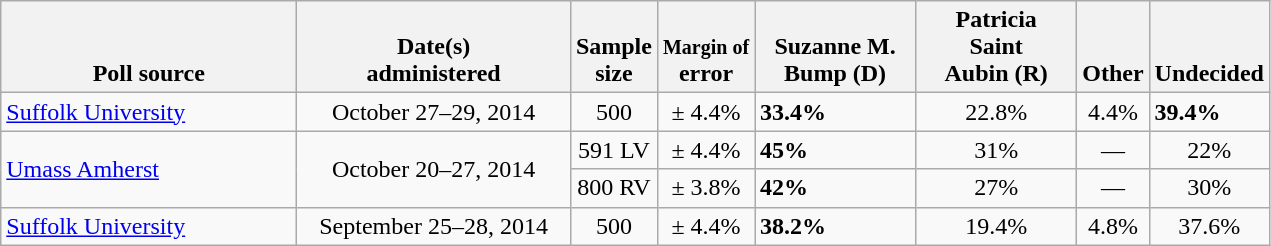<table class="wikitable">
<tr valign= bottom>
<th style="width:190px;">Poll source</th>
<th style="width:175px;">Date(s)<br>administered</th>
<th class=small>Sample<br>size</th>
<th><small>Margin of</small><br>error</th>
<th style="width:100px;">Suzanne M.<br>Bump (D)</th>
<th style="width:100px;">Patricia<br>Saint<br>Aubin (R)</th>
<th>Other</th>
<th>Undecided</th>
</tr>
<tr>
<td><a href='#'>Suffolk University</a></td>
<td align=center>October 27–29, 2014</td>
<td align=center>500</td>
<td align=center>± 4.4%</td>
<td><strong>33.4%</strong></td>
<td align=center>22.8%</td>
<td align=center>4.4%</td>
<td><strong>39.4%</strong></td>
</tr>
<tr>
<td rowspan=2><a href='#'>Umass Amherst</a></td>
<td align=center rowspan=2>October 20–27, 2014</td>
<td align=center>591 LV</td>
<td align=center>± 4.4%</td>
<td><strong>45%</strong></td>
<td align=center>31%</td>
<td align=center>—</td>
<td align=center>22%</td>
</tr>
<tr>
<td align=center>800 RV</td>
<td align=center>± 3.8%</td>
<td><strong>42%</strong></td>
<td align=center>27%</td>
<td align=center>—</td>
<td align=center>30%</td>
</tr>
<tr>
<td><a href='#'>Suffolk University</a></td>
<td align=center>September 25–28, 2014</td>
<td align=center>500</td>
<td align=center>± 4.4%</td>
<td><strong>38.2%</strong></td>
<td align=center>19.4%</td>
<td align=center>4.8%</td>
<td align=center>37.6%</td>
</tr>
</table>
